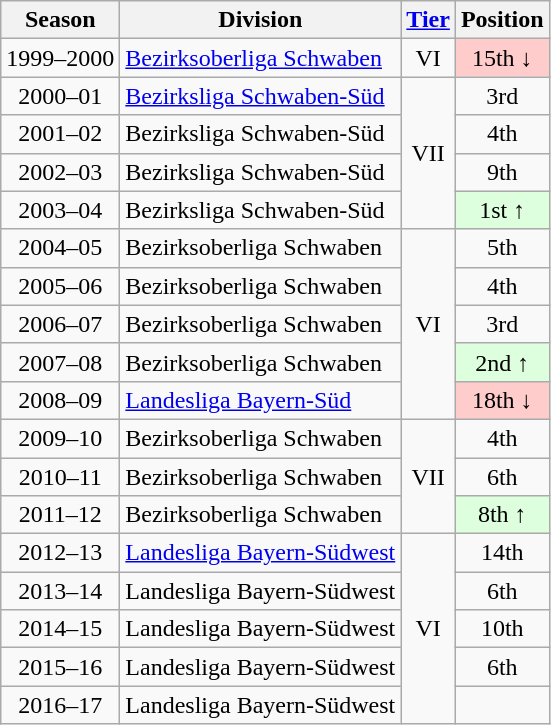<table class="wikitable">
<tr>
<th>Season</th>
<th>Division</th>
<th><a href='#'>Tier</a></th>
<th>Position</th>
</tr>
<tr align="center">
<td>1999–2000</td>
<td align="left"><a href='#'>Bezirksoberliga Schwaben</a></td>
<td>VI</td>
<td style="background:#ffcccc">15th ↓</td>
</tr>
<tr align="center">
<td>2000–01</td>
<td align="left"><a href='#'>Bezirksliga Schwaben-Süd</a></td>
<td rowspan=4>VII</td>
<td>3rd</td>
</tr>
<tr align="center">
<td>2001–02</td>
<td align="left">Bezirksliga Schwaben-Süd</td>
<td>4th</td>
</tr>
<tr align="center">
<td>2002–03</td>
<td align="left">Bezirksliga Schwaben-Süd</td>
<td>9th</td>
</tr>
<tr align="center">
<td>2003–04</td>
<td align="left">Bezirksliga Schwaben-Süd</td>
<td style="background:#ddffdd">1st ↑</td>
</tr>
<tr align="center">
<td>2004–05</td>
<td align="left">Bezirksoberliga Schwaben</td>
<td rowspan=5>VI</td>
<td>5th</td>
</tr>
<tr align="center">
<td>2005–06</td>
<td align="left">Bezirksoberliga Schwaben</td>
<td>4th</td>
</tr>
<tr align="center">
<td>2006–07</td>
<td align="left">Bezirksoberliga Schwaben</td>
<td>3rd</td>
</tr>
<tr align="center">
<td>2007–08</td>
<td align="left">Bezirksoberliga Schwaben</td>
<td style="background:#ddffdd">2nd ↑</td>
</tr>
<tr align="center">
<td>2008–09</td>
<td align="left"><a href='#'>Landesliga Bayern-Süd</a></td>
<td style="background:#ffcccc">18th ↓</td>
</tr>
<tr align="center">
<td>2009–10</td>
<td align="left">Bezirksoberliga Schwaben</td>
<td rowspan=3>VII</td>
<td>4th</td>
</tr>
<tr align="center">
<td>2010–11</td>
<td align="left">Bezirksoberliga Schwaben</td>
<td>6th</td>
</tr>
<tr align="center">
<td>2011–12</td>
<td align="left">Bezirksoberliga Schwaben</td>
<td style="background:#ddffdd">8th ↑</td>
</tr>
<tr align="center">
<td>2012–13</td>
<td align="left"><a href='#'>Landesliga Bayern-Südwest</a></td>
<td rowspan=5>VI</td>
<td>14th</td>
</tr>
<tr align="center">
<td>2013–14</td>
<td align="left">Landesliga Bayern-Südwest</td>
<td>6th</td>
</tr>
<tr align="center">
<td>2014–15</td>
<td align="left">Landesliga Bayern-Südwest</td>
<td>10th</td>
</tr>
<tr align="center">
<td>2015–16</td>
<td align="left">Landesliga Bayern-Südwest</td>
<td>6th</td>
</tr>
<tr align="center">
<td>2016–17</td>
<td align="left">Landesliga Bayern-Südwest</td>
<td></td>
</tr>
</table>
